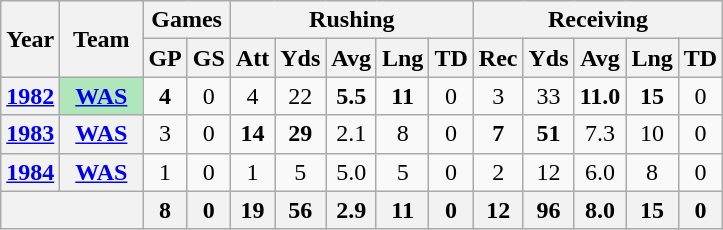<table class="wikitable" style="text-align:center;">
<tr>
<th rowspan="2">Year</th>
<th rowspan="2">Team</th>
<th colspan="2">Games</th>
<th colspan="5">Rushing</th>
<th colspan="5">Receiving</th>
</tr>
<tr>
<th>GP</th>
<th>GS</th>
<th>Att</th>
<th>Yds</th>
<th>Avg</th>
<th>Lng</th>
<th>TD</th>
<th>Rec</th>
<th>Yds</th>
<th>Avg</th>
<th>Lng</th>
<th>TD</th>
</tr>
<tr>
<th><a href='#'>1982</a></th>
<th style="background:#afe6ba; width:3em;"><a href='#'>WAS</a></th>
<td><strong>4</strong></td>
<td>0</td>
<td>4</td>
<td>22</td>
<td><strong>5.5</strong></td>
<td><strong>11</strong></td>
<td>0</td>
<td>3</td>
<td>33</td>
<td><strong>11.0</strong></td>
<td><strong>15</strong></td>
<td>0</td>
</tr>
<tr>
<th><a href='#'>1983</a></th>
<th><a href='#'>WAS</a></th>
<td>3</td>
<td>0</td>
<td><strong>14</strong></td>
<td><strong>29</strong></td>
<td>2.1</td>
<td>8</td>
<td>0</td>
<td><strong>7</strong></td>
<td><strong>51</strong></td>
<td>7.3</td>
<td>10</td>
<td>0</td>
</tr>
<tr>
<th><a href='#'>1984</a></th>
<th><a href='#'>WAS</a></th>
<td>1</td>
<td>0</td>
<td>1</td>
<td>5</td>
<td>5.0</td>
<td>5</td>
<td>0</td>
<td>2</td>
<td>12</td>
<td>6.0</td>
<td>8</td>
<td>0</td>
</tr>
<tr>
<th colspan="2"></th>
<th>8</th>
<th>0</th>
<th>19</th>
<th>56</th>
<th>2.9</th>
<th>11</th>
<th>0</th>
<th>12</th>
<th>96</th>
<th>8.0</th>
<th>15</th>
<th>0</th>
</tr>
</table>
